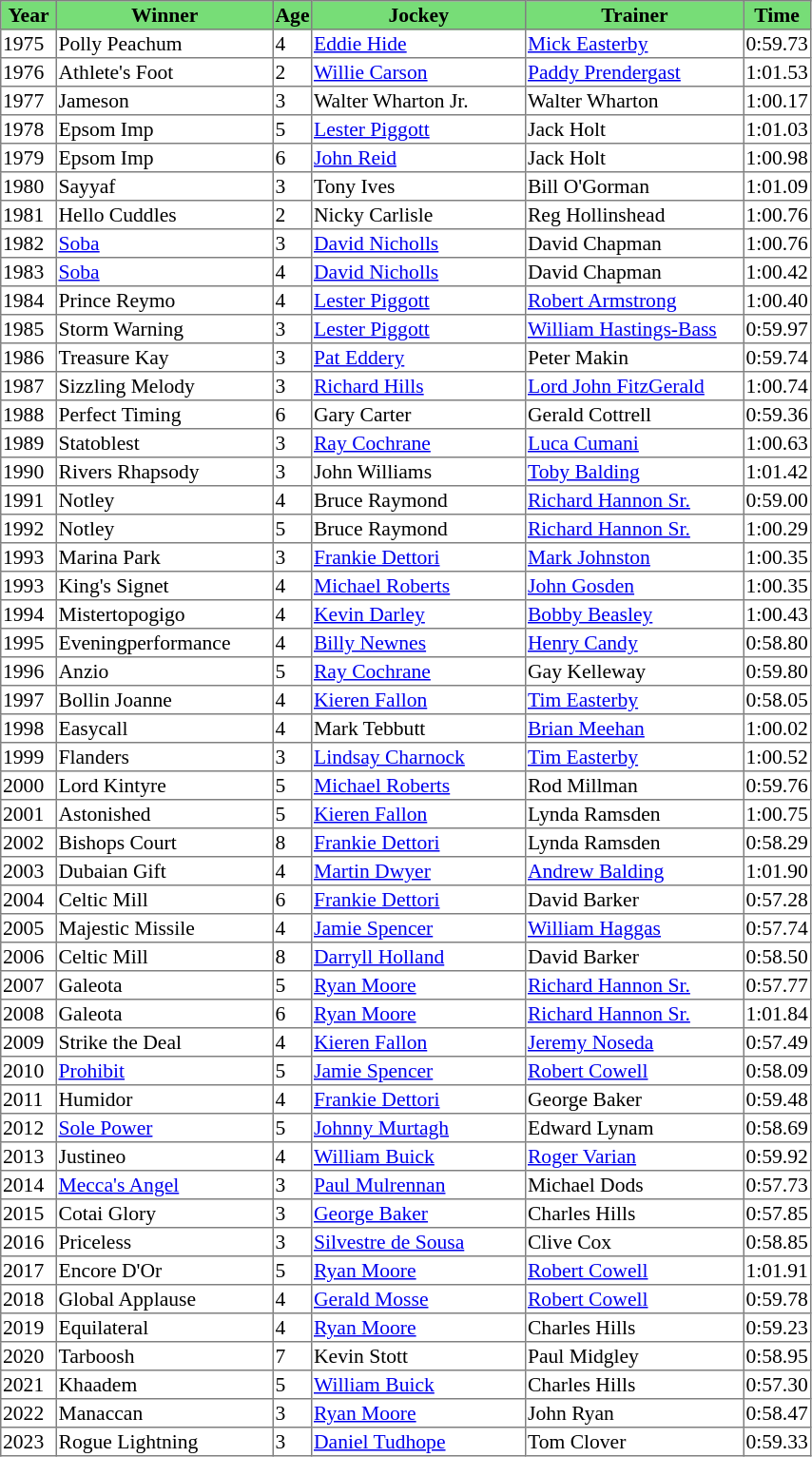<table class = "sortable" | border="1" style="border-collapse: collapse; font-size:90%">
<tr bgcolor="#77dd77" align="center">
<th style="width:36px;">Year</th>
<th style="width:149px;">Winner</th>
<th>Age</th>
<th style="width:147px;">Jockey</th>
<th style="width:150px;">Trainer</th>
<th>Time</th>
</tr>
<tr>
<td>1975</td>
<td>Polly Peachum</td>
<td>4</td>
<td><a href='#'>Eddie Hide</a></td>
<td><a href='#'>Mick Easterby</a></td>
<td>0:59.73</td>
</tr>
<tr>
<td>1976</td>
<td>Athlete's Foot</td>
<td>2</td>
<td><a href='#'>Willie Carson</a></td>
<td><a href='#'>Paddy Prendergast</a></td>
<td>1:01.53</td>
</tr>
<tr>
<td>1977</td>
<td>Jameson</td>
<td>3</td>
<td>Walter Wharton Jr.</td>
<td>Walter Wharton</td>
<td>1:00.17</td>
</tr>
<tr>
<td>1978</td>
<td>Epsom Imp</td>
<td>5</td>
<td><a href='#'>Lester Piggott</a></td>
<td>Jack Holt</td>
<td>1:01.03</td>
</tr>
<tr>
<td>1979</td>
<td>Epsom Imp</td>
<td>6</td>
<td><a href='#'>John Reid</a></td>
<td>Jack Holt</td>
<td>1:00.98</td>
</tr>
<tr>
<td>1980</td>
<td>Sayyaf</td>
<td>3</td>
<td>Tony Ives</td>
<td>Bill O'Gorman</td>
<td>1:01.09</td>
</tr>
<tr>
<td>1981</td>
<td>Hello Cuddles</td>
<td>2</td>
<td>Nicky Carlisle</td>
<td>Reg Hollinshead</td>
<td>1:00.76</td>
</tr>
<tr>
<td>1982</td>
<td><a href='#'>Soba</a></td>
<td>3</td>
<td><a href='#'>David Nicholls</a></td>
<td>David Chapman</td>
<td>1:00.76</td>
</tr>
<tr>
<td>1983</td>
<td><a href='#'>Soba</a></td>
<td>4</td>
<td><a href='#'>David Nicholls</a></td>
<td>David Chapman</td>
<td>1:00.42</td>
</tr>
<tr>
<td>1984</td>
<td>Prince Reymo</td>
<td>4</td>
<td><a href='#'>Lester Piggott</a></td>
<td><a href='#'>Robert Armstrong</a></td>
<td>1:00.40</td>
</tr>
<tr>
<td>1985</td>
<td>Storm Warning</td>
<td>3</td>
<td><a href='#'>Lester Piggott</a></td>
<td><a href='#'>William Hastings-Bass</a></td>
<td>0:59.97</td>
</tr>
<tr>
<td>1986</td>
<td>Treasure Kay</td>
<td>3</td>
<td><a href='#'>Pat Eddery</a></td>
<td>Peter Makin</td>
<td>0:59.74</td>
</tr>
<tr>
<td>1987</td>
<td>Sizzling Melody</td>
<td>3</td>
<td><a href='#'>Richard Hills</a></td>
<td><a href='#'>Lord John FitzGerald</a></td>
<td>1:00.74</td>
</tr>
<tr>
<td>1988</td>
<td>Perfect Timing</td>
<td>6</td>
<td>Gary Carter</td>
<td>Gerald Cottrell</td>
<td>0:59.36</td>
</tr>
<tr>
<td>1989</td>
<td>Statoblest</td>
<td>3</td>
<td><a href='#'>Ray Cochrane</a></td>
<td><a href='#'>Luca Cumani</a></td>
<td>1:00.63</td>
</tr>
<tr>
<td>1990</td>
<td>Rivers Rhapsody</td>
<td>3</td>
<td>John Williams</td>
<td><a href='#'>Toby Balding</a></td>
<td>1:01.42</td>
</tr>
<tr>
<td>1991</td>
<td>Notley</td>
<td>4</td>
<td>Bruce Raymond</td>
<td><a href='#'>Richard Hannon Sr.</a></td>
<td>0:59.00</td>
</tr>
<tr>
<td>1992</td>
<td>Notley</td>
<td>5</td>
<td>Bruce Raymond</td>
<td><a href='#'>Richard Hannon Sr.</a></td>
<td>1:00.29</td>
</tr>
<tr>
<td>1993</td>
<td>Marina Park</td>
<td>3</td>
<td><a href='#'>Frankie Dettori</a></td>
<td><a href='#'>Mark Johnston</a></td>
<td>1:00.35</td>
</tr>
<tr>
<td>1993</td>
<td>King's Signet</td>
<td>4</td>
<td><a href='#'>Michael Roberts</a></td>
<td><a href='#'>John Gosden</a></td>
<td>1:00.35</td>
</tr>
<tr>
<td>1994</td>
<td>Mistertopogigo</td>
<td>4</td>
<td><a href='#'>Kevin Darley</a></td>
<td><a href='#'>Bobby Beasley</a></td>
<td>1:00.43</td>
</tr>
<tr>
<td>1995</td>
<td>Eveningperformance</td>
<td>4</td>
<td><a href='#'>Billy Newnes</a></td>
<td><a href='#'>Henry Candy</a></td>
<td>0:58.80</td>
</tr>
<tr>
<td>1996</td>
<td>Anzio</td>
<td>5</td>
<td><a href='#'>Ray Cochrane</a></td>
<td>Gay Kelleway</td>
<td>0:59.80</td>
</tr>
<tr>
<td>1997</td>
<td>Bollin Joanne</td>
<td>4</td>
<td><a href='#'>Kieren Fallon</a></td>
<td><a href='#'>Tim Easterby</a></td>
<td>0:58.05</td>
</tr>
<tr>
<td>1998</td>
<td>Easycall</td>
<td>4</td>
<td>Mark Tebbutt</td>
<td><a href='#'>Brian Meehan</a></td>
<td>1:00.02</td>
</tr>
<tr>
<td>1999</td>
<td>Flanders</td>
<td>3</td>
<td><a href='#'>Lindsay Charnock</a></td>
<td><a href='#'>Tim Easterby</a></td>
<td>1:00.52</td>
</tr>
<tr>
<td>2000</td>
<td>Lord Kintyre</td>
<td>5</td>
<td><a href='#'>Michael Roberts</a></td>
<td>Rod Millman</td>
<td>0:59.76</td>
</tr>
<tr>
<td>2001</td>
<td>Astonished</td>
<td>5</td>
<td><a href='#'>Kieren Fallon</a></td>
<td>Lynda Ramsden</td>
<td>1:00.75</td>
</tr>
<tr>
<td>2002</td>
<td>Bishops Court</td>
<td>8</td>
<td><a href='#'>Frankie Dettori</a></td>
<td>Lynda Ramsden</td>
<td>0:58.29</td>
</tr>
<tr>
<td>2003</td>
<td>Dubaian Gift</td>
<td>4</td>
<td><a href='#'>Martin Dwyer</a></td>
<td><a href='#'>Andrew Balding</a></td>
<td>1:01.90</td>
</tr>
<tr>
<td>2004</td>
<td>Celtic Mill</td>
<td>6</td>
<td><a href='#'>Frankie Dettori</a></td>
<td>David Barker</td>
<td>0:57.28</td>
</tr>
<tr>
<td>2005</td>
<td>Majestic Missile</td>
<td>4</td>
<td><a href='#'>Jamie Spencer</a></td>
<td><a href='#'>William Haggas</a></td>
<td>0:57.74</td>
</tr>
<tr>
<td>2006</td>
<td>Celtic Mill</td>
<td>8</td>
<td><a href='#'>Darryll Holland</a></td>
<td>David Barker</td>
<td>0:58.50</td>
</tr>
<tr>
<td>2007</td>
<td>Galeota</td>
<td>5</td>
<td><a href='#'>Ryan Moore</a></td>
<td><a href='#'>Richard Hannon Sr.</a></td>
<td>0:57.77</td>
</tr>
<tr>
<td>2008</td>
<td>Galeota</td>
<td>6</td>
<td><a href='#'>Ryan Moore</a></td>
<td><a href='#'>Richard Hannon Sr.</a></td>
<td>1:01.84</td>
</tr>
<tr>
<td>2009</td>
<td>Strike the Deal</td>
<td>4</td>
<td><a href='#'>Kieren Fallon</a></td>
<td><a href='#'>Jeremy Noseda</a></td>
<td>0:57.49</td>
</tr>
<tr>
<td>2010</td>
<td><a href='#'>Prohibit</a></td>
<td>5</td>
<td><a href='#'>Jamie Spencer</a></td>
<td><a href='#'>Robert Cowell</a></td>
<td>0:58.09</td>
</tr>
<tr>
<td>2011</td>
<td>Humidor</td>
<td>4</td>
<td><a href='#'>Frankie Dettori</a></td>
<td>George Baker</td>
<td>0:59.48</td>
</tr>
<tr>
<td>2012</td>
<td><a href='#'>Sole Power</a></td>
<td>5</td>
<td><a href='#'>Johnny Murtagh</a></td>
<td>Edward Lynam</td>
<td>0:58.69</td>
</tr>
<tr>
<td>2013</td>
<td>Justineo</td>
<td>4</td>
<td><a href='#'>William Buick</a></td>
<td><a href='#'>Roger Varian</a></td>
<td>0:59.92</td>
</tr>
<tr>
<td>2014</td>
<td><a href='#'>Mecca's Angel</a></td>
<td>3</td>
<td><a href='#'>Paul Mulrennan</a></td>
<td>Michael Dods</td>
<td>0:57.73</td>
</tr>
<tr>
<td>2015</td>
<td>Cotai Glory</td>
<td>3</td>
<td><a href='#'>George Baker</a></td>
<td>Charles Hills</td>
<td>0:57.85</td>
</tr>
<tr>
<td>2016</td>
<td>Priceless</td>
<td>3</td>
<td><a href='#'>Silvestre de Sousa</a></td>
<td>Clive Cox</td>
<td>0:58.85</td>
</tr>
<tr>
<td>2017</td>
<td>Encore D'Or</td>
<td>5</td>
<td><a href='#'>Ryan Moore</a></td>
<td><a href='#'>Robert Cowell</a></td>
<td>1:01.91</td>
</tr>
<tr>
<td>2018</td>
<td>Global Applause</td>
<td>4</td>
<td><a href='#'>Gerald Mosse</a></td>
<td><a href='#'>Robert Cowell</a></td>
<td>0:59.78</td>
</tr>
<tr>
<td>2019</td>
<td>Equilateral</td>
<td>4</td>
<td><a href='#'>Ryan Moore</a></td>
<td>Charles Hills</td>
<td>0:59.23</td>
</tr>
<tr>
<td>2020</td>
<td>Tarboosh</td>
<td>7</td>
<td>Kevin Stott</td>
<td>Paul Midgley</td>
<td>0:58.95</td>
</tr>
<tr>
<td>2021</td>
<td>Khaadem</td>
<td>5</td>
<td><a href='#'>William Buick</a></td>
<td>Charles Hills</td>
<td>0:57.30</td>
</tr>
<tr>
<td>2022</td>
<td>Manaccan</td>
<td>3</td>
<td><a href='#'>Ryan Moore</a></td>
<td>John Ryan</td>
<td>0:58.47</td>
</tr>
<tr>
<td>2023</td>
<td>Rogue Lightning</td>
<td>3</td>
<td><a href='#'>Daniel Tudhope</a></td>
<td>Tom Clover</td>
<td>0:59.33</td>
</tr>
</table>
